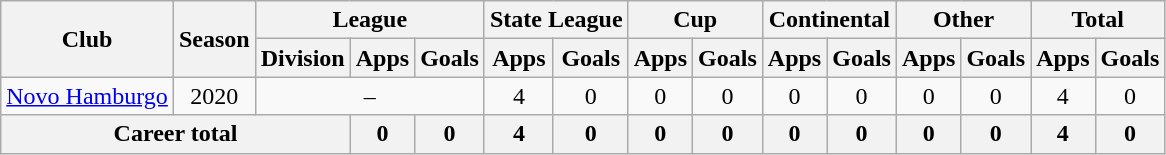<table class="wikitable" style="text-align: center">
<tr>
<th rowspan="2">Club</th>
<th rowspan="2">Season</th>
<th colspan="3">League</th>
<th colspan="2">State League</th>
<th colspan="2">Cup</th>
<th colspan="2">Continental</th>
<th colspan="2">Other</th>
<th colspan="2">Total</th>
</tr>
<tr>
<th>Division</th>
<th>Apps</th>
<th>Goals</th>
<th>Apps</th>
<th>Goals</th>
<th>Apps</th>
<th>Goals</th>
<th>Apps</th>
<th>Goals</th>
<th>Apps</th>
<th>Goals</th>
<th>Apps</th>
<th>Goals</th>
</tr>
<tr>
<td><a href='#'>Novo Hamburgo</a></td>
<td>2020</td>
<td colspan="3">–</td>
<td>4</td>
<td>0</td>
<td>0</td>
<td>0</td>
<td>0</td>
<td>0</td>
<td>0</td>
<td>0</td>
<td>4</td>
<td>0</td>
</tr>
<tr>
<th colspan="3"><strong>Career total</strong></th>
<th>0</th>
<th>0</th>
<th>4</th>
<th>0</th>
<th>0</th>
<th>0</th>
<th>0</th>
<th>0</th>
<th>0</th>
<th>0</th>
<th>4</th>
<th>0</th>
</tr>
</table>
